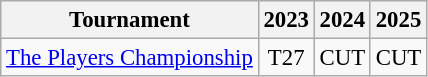<table class="wikitable" style="font-size:95%;text-align:center;">
<tr>
<th>Tournament</th>
<th>2023</th>
<th>2024</th>
<th>2025</th>
</tr>
<tr>
<td align=left><a href='#'>The Players Championship</a></td>
<td>T27</td>
<td>CUT</td>
<td>CUT</td>
</tr>
</table>
